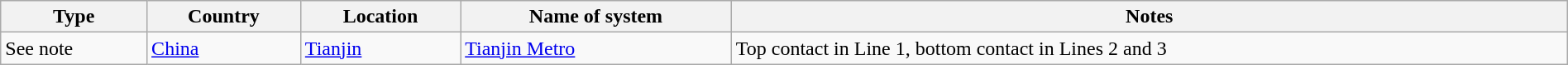<table class="wikitable" style="width:100%">
<tr>
<th>Type</th>
<th>Country</th>
<th>Location</th>
<th>Name of system</th>
<th>Notes</th>
</tr>
<tr>
<td>See note</td>
<td><a href='#'>China</a></td>
<td><a href='#'>Tianjin</a></td>
<td><a href='#'>Tianjin Metro</a></td>
<td>Top contact in Line 1, bottom contact in Lines 2 and 3</td>
</tr>
</table>
